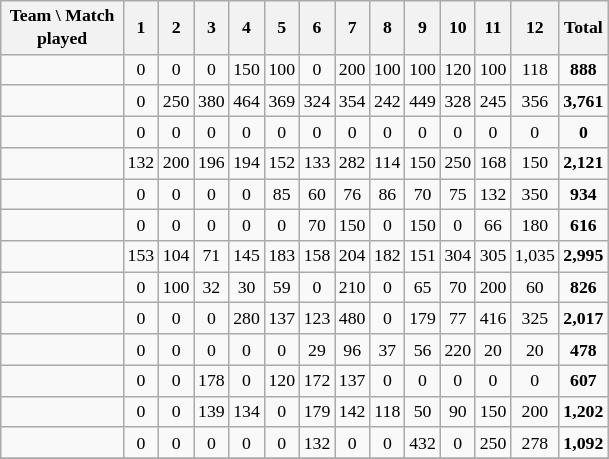<table class="wikitable sortable" style="font-size: 74%; text-align:center;">
<tr>
<th style="width:76px;">Team \ Match played</th>
<th align=center>1</th>
<th align=center>2</th>
<th align=center>3</th>
<th align=center>4</th>
<th align=center>5</th>
<th align=center>6</th>
<th align=center>7</th>
<th align=center>8</th>
<th align=center>9</th>
<th align=center>10</th>
<th align=center>11</th>
<th align=center>12</th>
<th align=center>Total</th>
</tr>
<tr align=center>
<td align=left></td>
<td>0</td>
<td>0</td>
<td>0</td>
<td>150</td>
<td>100</td>
<td>0</td>
<td>200</td>
<td>100</td>
<td>100</td>
<td>120</td>
<td>100</td>
<td>118</td>
<td><strong> 888 </strong></td>
</tr>
<tr align=center>
<td align=left></td>
<td>0</td>
<td>250</td>
<td>380</td>
<td>464</td>
<td>369</td>
<td>324</td>
<td>354</td>
<td>242</td>
<td>449</td>
<td>328</td>
<td>245</td>
<td>356</td>
<td><strong> 3,761 </strong></td>
</tr>
<tr align=center>
<td align=left></td>
<td>0</td>
<td>0</td>
<td>0</td>
<td>0</td>
<td>0</td>
<td>0</td>
<td>0</td>
<td>0</td>
<td>0</td>
<td>0</td>
<td>0</td>
<td>0</td>
<td><strong> 0 </strong></td>
</tr>
<tr align=center>
<td align=left></td>
<td>132</td>
<td>200</td>
<td>196</td>
<td>194</td>
<td>152</td>
<td>133</td>
<td>282</td>
<td>114</td>
<td>150</td>
<td>250</td>
<td>168</td>
<td>150</td>
<td><strong> 2,121 </strong></td>
</tr>
<tr align=center>
<td align=left></td>
<td>0</td>
<td>0</td>
<td>0</td>
<td>0</td>
<td>85</td>
<td>60</td>
<td>76</td>
<td>86</td>
<td>70</td>
<td>75</td>
<td>132</td>
<td>350</td>
<td><strong> 934 </strong></td>
</tr>
<tr align=center>
<td align=left></td>
<td>0</td>
<td>0</td>
<td>0</td>
<td>0</td>
<td>0</td>
<td>70</td>
<td>150</td>
<td>0</td>
<td>150</td>
<td>0</td>
<td>66</td>
<td>180</td>
<td><strong> 616 </strong></td>
</tr>
<tr align=center>
<td align=left></td>
<td>153</td>
<td>104</td>
<td>71</td>
<td>145</td>
<td>183</td>
<td>158</td>
<td>204</td>
<td>182</td>
<td>151</td>
<td>304</td>
<td>305</td>
<td>1,035</td>
<td><strong> 2,995 </strong></td>
</tr>
<tr align=center>
<td align=left></td>
<td>0</td>
<td>100</td>
<td>32</td>
<td>30</td>
<td>59</td>
<td>0</td>
<td>210</td>
<td>0</td>
<td>65</td>
<td>70</td>
<td>200</td>
<td>60</td>
<td><strong> 826 </strong></td>
</tr>
<tr align=center>
<td align=left></td>
<td>0</td>
<td>0</td>
<td>0</td>
<td>280</td>
<td>137</td>
<td>123</td>
<td>480</td>
<td>0</td>
<td>179</td>
<td>77</td>
<td>416</td>
<td>325</td>
<td><strong> 2,017 </strong></td>
</tr>
<tr align=center>
<td align=left></td>
<td>0</td>
<td>0</td>
<td>0</td>
<td>0</td>
<td>0</td>
<td>29</td>
<td>96</td>
<td>37</td>
<td>56</td>
<td>220</td>
<td>20</td>
<td>20</td>
<td><strong> 478 </strong></td>
</tr>
<tr align=center>
<td align=left></td>
<td>0</td>
<td>0</td>
<td>178</td>
<td>0</td>
<td>120</td>
<td>172</td>
<td>137</td>
<td>0</td>
<td>0</td>
<td>0</td>
<td>0</td>
<td>0</td>
<td><strong> 607 </strong></td>
</tr>
<tr align=center>
<td align=left></td>
<td>0</td>
<td>0</td>
<td>139</td>
<td>134</td>
<td>0</td>
<td>179</td>
<td>142</td>
<td>118</td>
<td>50</td>
<td>90</td>
<td>150</td>
<td>200</td>
<td><strong> 1,202 </strong></td>
</tr>
<tr align=center>
<td align=left></td>
<td>0</td>
<td>0</td>
<td>0</td>
<td>0</td>
<td>0</td>
<td>132</td>
<td>0</td>
<td>0</td>
<td>432</td>
<td>0</td>
<td>250</td>
<td>278</td>
<td><strong> 1,092 </strong></td>
</tr>
<tr>
</tr>
</table>
